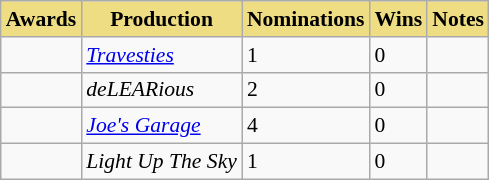<table class="sortable wikitable" style="font-size:90%;">
<tr>
<th style="background:#EEDD82;">Awards</th>
<th style="background:#EEDD82;">Production</th>
<th style="background:#EEDD82;">Nominations</th>
<th style="background:#EEDD82;">Wins</th>
<th style="background:#EEDD82;" class="unsortable">Notes</th>
</tr>
<tr>
<td></td>
<td><em><a href='#'>Travesties</a></em></td>
<td>1</td>
<td>0</td>
<td></td>
</tr>
<tr>
<td></td>
<td><em>deLEARious</em></td>
<td>2</td>
<td>0</td>
<td></td>
</tr>
<tr>
<td></td>
<td><em><a href='#'>Joe's Garage</a></em></td>
<td>4</td>
<td>0</td>
<td></td>
</tr>
<tr>
<td></td>
<td><em>Light Up The Sky</em></td>
<td>1</td>
<td>0</td>
<td></td>
</tr>
</table>
